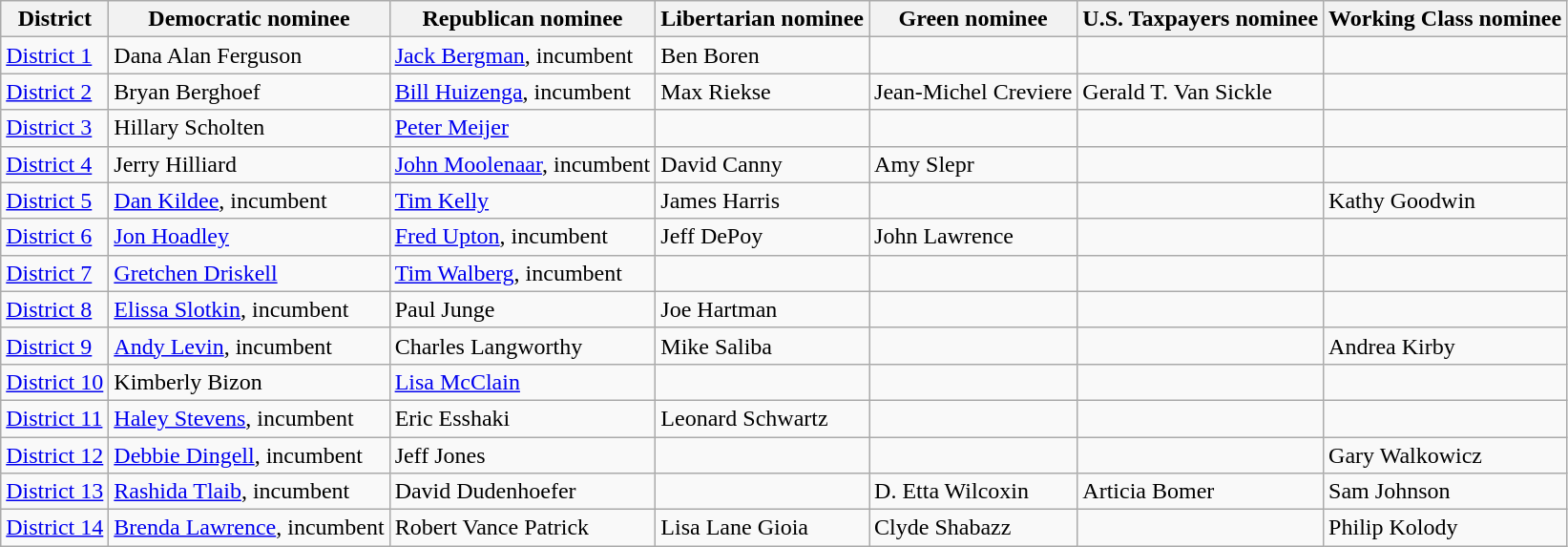<table class="wikitable">
<tr>
<th>District</th>
<th>Democratic nominee</th>
<th>Republican nominee</th>
<th>Libertarian nominee</th>
<th>Green nominee</th>
<th>U.S. Taxpayers nominee</th>
<th>Working Class nominee</th>
</tr>
<tr>
<td><a href='#'>District 1</a></td>
<td>Dana Alan Ferguson</td>
<td><a href='#'>Jack Bergman</a>, incumbent</td>
<td>Ben Boren</td>
<td></td>
<td></td>
<td></td>
</tr>
<tr>
<td><a href='#'>District 2</a></td>
<td>Bryan Berghoef</td>
<td><a href='#'>Bill Huizenga</a>, incumbent</td>
<td>Max Riekse</td>
<td>Jean-Michel Creviere</td>
<td>Gerald T. Van Sickle</td>
<td></td>
</tr>
<tr>
<td><a href='#'>District 3</a></td>
<td>Hillary Scholten</td>
<td><a href='#'>Peter Meijer</a></td>
<td></td>
<td></td>
<td></td>
<td></td>
</tr>
<tr>
<td><a href='#'>District 4</a></td>
<td>Jerry Hilliard</td>
<td><a href='#'>John Moolenaar</a>, incumbent</td>
<td>David Canny</td>
<td>Amy Slepr</td>
<td></td>
<td></td>
</tr>
<tr>
<td><a href='#'>District 5</a></td>
<td><a href='#'>Dan Kildee</a>, incumbent</td>
<td><a href='#'>Tim Kelly</a></td>
<td>James Harris</td>
<td></td>
<td></td>
<td>Kathy Goodwin</td>
</tr>
<tr>
<td><a href='#'>District 6</a></td>
<td><a href='#'>Jon Hoadley</a></td>
<td><a href='#'>Fred Upton</a>, incumbent</td>
<td>Jeff DePoy</td>
<td>John Lawrence</td>
<td></td>
<td></td>
</tr>
<tr>
<td><a href='#'>District 7</a></td>
<td><a href='#'>Gretchen Driskell</a></td>
<td><a href='#'>Tim Walberg</a>, incumbent</td>
<td></td>
<td></td>
<td></td>
<td></td>
</tr>
<tr>
<td><a href='#'>District 8</a></td>
<td><a href='#'>Elissa Slotkin</a>, incumbent</td>
<td>Paul Junge</td>
<td>Joe Hartman</td>
<td></td>
<td></td>
<td></td>
</tr>
<tr>
<td><a href='#'>District 9</a></td>
<td><a href='#'>Andy Levin</a>, incumbent</td>
<td>Charles Langworthy</td>
<td>Mike Saliba</td>
<td></td>
<td></td>
<td>Andrea Kirby</td>
</tr>
<tr>
<td><a href='#'>District 10</a></td>
<td>Kimberly Bizon</td>
<td><a href='#'>Lisa McClain</a></td>
<td></td>
<td></td>
<td></td>
<td></td>
</tr>
<tr>
<td><a href='#'>District 11</a></td>
<td><a href='#'>Haley Stevens</a>, incumbent</td>
<td>Eric Esshaki</td>
<td>Leonard Schwartz</td>
<td></td>
<td></td>
<td></td>
</tr>
<tr>
<td><a href='#'>District 12</a></td>
<td><a href='#'>Debbie Dingell</a>, incumbent</td>
<td>Jeff Jones</td>
<td></td>
<td></td>
<td></td>
<td>Gary Walkowicz</td>
</tr>
<tr>
<td><a href='#'>District 13</a></td>
<td><a href='#'>Rashida Tlaib</a>, incumbent</td>
<td>David Dudenhoefer</td>
<td></td>
<td>D. Etta Wilcoxin</td>
<td>Articia Bomer</td>
<td>Sam Johnson</td>
</tr>
<tr>
<td><a href='#'>District 14</a></td>
<td><a href='#'>Brenda Lawrence</a>, incumbent</td>
<td>Robert Vance Patrick</td>
<td>Lisa Lane Gioia</td>
<td>Clyde Shabazz</td>
<td></td>
<td>Philip Kolody</td>
</tr>
</table>
